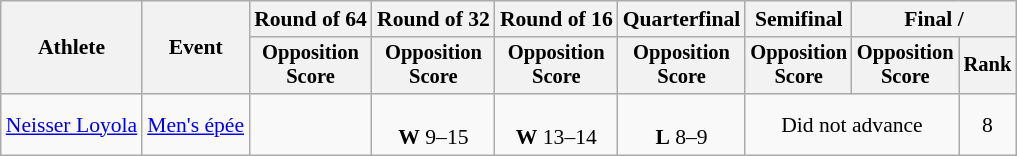<table class="wikitable" style="font-size:90%">
<tr>
<th rowspan="2">Athlete</th>
<th rowspan="2">Event</th>
<th>Round of 64</th>
<th>Round of 32</th>
<th>Round of 16</th>
<th>Quarterfinal</th>
<th>Semifinal</th>
<th colspan=2>Final / </th>
</tr>
<tr style="font-size:95%">
<th>Opposition <br> Score</th>
<th>Opposition <br> Score</th>
<th>Opposition <br> Score</th>
<th>Opposition <br> Score</th>
<th>Opposition <br> Score</th>
<th>Opposition <br> Score</th>
<th>Rank</th>
</tr>
<tr align=center>
<td align=left><a href='#'>Neisser Loyola</a></td>
<td align=left><a href='#'>Men's épée</a></td>
<td></td>
<td><br><strong>W</strong> 9–15</td>
<td><br><strong>W</strong> 13–14</td>
<td><br><strong>L</strong> 8–9</td>
<td colspan=2>Did not advance</td>
<td>8</td>
</tr>
</table>
